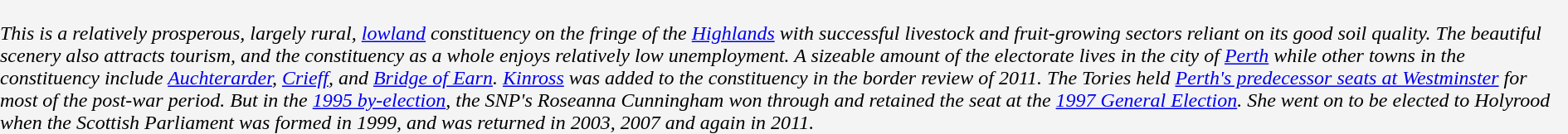<table cellpadding="0" border="0" style="margin:auto;">
<tr>
<td style="background:#f4f4f4;"><br><em>This is a relatively prosperous, largely rural, <a href='#'>lowland</a> constituency on the fringe of the <a href='#'>Highlands</a> with successful livestock and fruit-growing sectors reliant on its good soil quality.</em>
<em>The beautiful scenery also attracts tourism, and the constituency as a whole enjoys relatively low unemployment. A sizeable amount of the electorate lives in the city of <a href='#'>Perth</a> while other towns in the constituency include <a href='#'>Auchterarder</a>, <a href='#'>Crieff</a>, and <a href='#'>Bridge of Earn</a>. <a href='#'>Kinross</a> was added to the constituency in the border review of 2011.</em>
<em>The Tories held <a href='#'>Perth's predecessor seats at Westminster</a> for most of the post-war period. But in the <a href='#'>1995 by-election</a>, the SNP's Roseanna Cunningham won through and retained the seat at the <a href='#'>1997 General Election</a>. She went on to be elected to Holyrood when the Scottish Parliament was formed in 1999, and was returned in 2003, 2007 and again in 2011.</em></td>
</tr>
</table>
